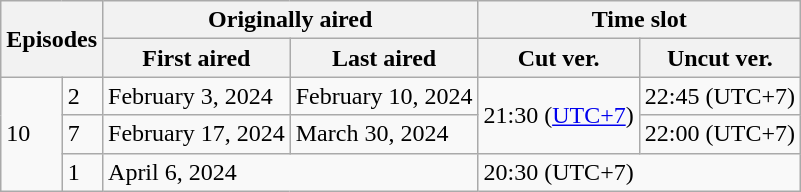<table class="wikitable">
<tr>
<th colspan="2" rowspan="2">Episodes</th>
<th colspan="2">Originally aired</th>
<th colspan="2">Time slot</th>
</tr>
<tr>
<th>First aired</th>
<th>Last aired</th>
<th>Cut ver.</th>
<th>Uncut ver.</th>
</tr>
<tr>
<td rowspan="3">10</td>
<td>2</td>
<td>February 3, 2024</td>
<td>February 10, 2024</td>
<td rowspan="2">21:30 (<a href='#'>UTC+7</a>)</td>
<td>22:45 (UTC+7)</td>
</tr>
<tr>
<td>7</td>
<td>February 17, 2024</td>
<td>March 30, 2024</td>
<td>22:00 (UTC+7)</td>
</tr>
<tr>
<td>1</td>
<td colspan="2">April 6, 2024</td>
<td colspan="2">20:30 (UTC+7)</td>
</tr>
</table>
